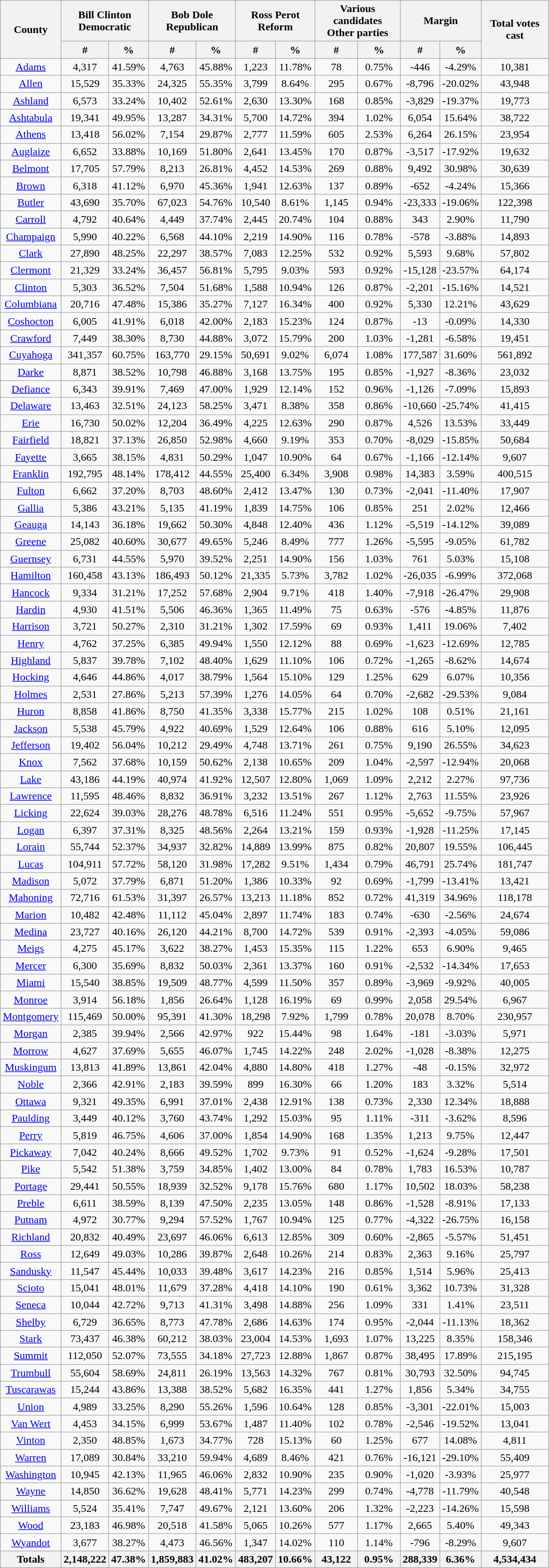<table width="65%"  class="wikitable sortable" style="text-align:center">
<tr>
<th style="text-align:center;" rowspan="2">County</th>
<th style="text-align:center;" colspan="2">Bill Clinton<br>Democratic</th>
<th style="text-align:center;" colspan="2">Bob Dole<br>Republican</th>
<th style="text-align:center;" colspan="2">Ross Perot<br>Reform</th>
<th style="text-align:center;" colspan="2">Various candidates<br>Other parties</th>
<th style="text-align:center;" colspan="2">Margin</th>
<th style="text-align:center;" rowspan="2">Total votes cast</th>
</tr>
<tr>
<th style="text-align:center;" data-sort-type="number">#</th>
<th style="text-align:center;" data-sort-type="number">%</th>
<th style="text-align:center;" data-sort-type="number">#</th>
<th style="text-align:center;" data-sort-type="number">%</th>
<th style="text-align:center;" data-sort-type="number">#</th>
<th style="text-align:center;" data-sort-type="number">%</th>
<th style="text-align:center;" data-sort-type="number">#</th>
<th style="text-align:center;" data-sort-type="number">%</th>
<th style="text-align:center;" data-sort-type="number">#</th>
<th style="text-align:center;" data-sort-type="number">%</th>
</tr>
<tr style="text-align:center;">
<td><a href='#'>Adams</a></td>
<td>4,317</td>
<td>41.59%</td>
<td>4,763</td>
<td>45.88%</td>
<td>1,223</td>
<td>11.78%</td>
<td>78</td>
<td>0.75%</td>
<td>-446</td>
<td>-4.29%</td>
<td>10,381</td>
</tr>
<tr style="text-align:center;">
<td><a href='#'>Allen</a></td>
<td>15,529</td>
<td>35.33%</td>
<td>24,325</td>
<td>55.35%</td>
<td>3,799</td>
<td>8.64%</td>
<td>295</td>
<td>0.67%</td>
<td>-8,796</td>
<td>-20.02%</td>
<td>43,948</td>
</tr>
<tr style="text-align:center;">
<td><a href='#'>Ashland</a></td>
<td>6,573</td>
<td>33.24%</td>
<td>10,402</td>
<td>52.61%</td>
<td>2,630</td>
<td>13.30%</td>
<td>168</td>
<td>0.85%</td>
<td>-3,829</td>
<td>-19.37%</td>
<td>19,773</td>
</tr>
<tr style="text-align:center;">
<td><a href='#'>Ashtabula</a></td>
<td>19,341</td>
<td>49.95%</td>
<td>13,287</td>
<td>34.31%</td>
<td>5,700</td>
<td>14.72%</td>
<td>394</td>
<td>1.02%</td>
<td>6,054</td>
<td>15.64%</td>
<td>38,722</td>
</tr>
<tr style="text-align:center;">
<td><a href='#'>Athens</a></td>
<td>13,418</td>
<td>56.02%</td>
<td>7,154</td>
<td>29.87%</td>
<td>2,777</td>
<td>11.59%</td>
<td>605</td>
<td>2.53%</td>
<td>6,264</td>
<td>26.15%</td>
<td>23,954</td>
</tr>
<tr style="text-align:center;">
<td><a href='#'>Auglaize</a></td>
<td>6,652</td>
<td>33.88%</td>
<td>10,169</td>
<td>51.80%</td>
<td>2,641</td>
<td>13.45%</td>
<td>170</td>
<td>0.87%</td>
<td>-3,517</td>
<td>-17.92%</td>
<td>19,632</td>
</tr>
<tr style="text-align:center;">
<td><a href='#'>Belmont</a></td>
<td>17,705</td>
<td>57.79%</td>
<td>8,213</td>
<td>26.81%</td>
<td>4,452</td>
<td>14.53%</td>
<td>269</td>
<td>0.88%</td>
<td>9,492</td>
<td>30.98%</td>
<td>30,639</td>
</tr>
<tr style="text-align:center;">
<td><a href='#'>Brown</a></td>
<td>6,318</td>
<td>41.12%</td>
<td>6,970</td>
<td>45.36%</td>
<td>1,941</td>
<td>12.63%</td>
<td>137</td>
<td>0.89%</td>
<td>-652</td>
<td>-4.24%</td>
<td>15,366</td>
</tr>
<tr style="text-align:center;">
<td><a href='#'>Butler</a></td>
<td>43,690</td>
<td>35.70%</td>
<td>67,023</td>
<td>54.76%</td>
<td>10,540</td>
<td>8.61%</td>
<td>1,145</td>
<td>0.94%</td>
<td>-23,333</td>
<td>-19.06%</td>
<td>122,398</td>
</tr>
<tr style="text-align:center;">
<td><a href='#'>Carroll</a></td>
<td>4,792</td>
<td>40.64%</td>
<td>4,449</td>
<td>37.74%</td>
<td>2,445</td>
<td>20.74%</td>
<td>104</td>
<td>0.88%</td>
<td>343</td>
<td>2.90%</td>
<td>11,790</td>
</tr>
<tr style="text-align:center;">
<td><a href='#'>Champaign</a></td>
<td>5,990</td>
<td>40.22%</td>
<td>6,568</td>
<td>44.10%</td>
<td>2,219</td>
<td>14.90%</td>
<td>116</td>
<td>0.78%</td>
<td>-578</td>
<td>-3.88%</td>
<td>14,893</td>
</tr>
<tr style="text-align:center;">
<td><a href='#'>Clark</a></td>
<td>27,890</td>
<td>48.25%</td>
<td>22,297</td>
<td>38.57%</td>
<td>7,083</td>
<td>12.25%</td>
<td>532</td>
<td>0.92%</td>
<td>5,593</td>
<td>9.68%</td>
<td>57,802</td>
</tr>
<tr style="text-align:center;">
<td><a href='#'>Clermont</a></td>
<td>21,329</td>
<td>33.24%</td>
<td>36,457</td>
<td>56.81%</td>
<td>5,795</td>
<td>9.03%</td>
<td>593</td>
<td>0.92%</td>
<td>-15,128</td>
<td>-23.57%</td>
<td>64,174</td>
</tr>
<tr style="text-align:center;">
<td><a href='#'>Clinton</a></td>
<td>5,303</td>
<td>36.52%</td>
<td>7,504</td>
<td>51.68%</td>
<td>1,588</td>
<td>10.94%</td>
<td>126</td>
<td>0.87%</td>
<td>-2,201</td>
<td>-15.16%</td>
<td>14,521</td>
</tr>
<tr style="text-align:center;">
<td><a href='#'>Columbiana</a></td>
<td>20,716</td>
<td>47.48%</td>
<td>15,386</td>
<td>35.27%</td>
<td>7,127</td>
<td>16.34%</td>
<td>400</td>
<td>0.92%</td>
<td>5,330</td>
<td>12.21%</td>
<td>43,629</td>
</tr>
<tr style="text-align:center;">
<td><a href='#'>Coshocton</a></td>
<td>6,005</td>
<td>41.91%</td>
<td>6,018</td>
<td>42.00%</td>
<td>2,183</td>
<td>15.23%</td>
<td>124</td>
<td>0.87%</td>
<td>-13</td>
<td>-0.09%</td>
<td>14,330</td>
</tr>
<tr style="text-align:center;">
<td><a href='#'>Crawford</a></td>
<td>7,449</td>
<td>38.30%</td>
<td>8,730</td>
<td>44.88%</td>
<td>3,072</td>
<td>15.79%</td>
<td>200</td>
<td>1.03%</td>
<td>-1,281</td>
<td>-6.58%</td>
<td>19,451</td>
</tr>
<tr style="text-align:center;">
<td><a href='#'>Cuyahoga</a></td>
<td>341,357</td>
<td>60.75%</td>
<td>163,770</td>
<td>29.15%</td>
<td>50,691</td>
<td>9.02%</td>
<td>6,074</td>
<td>1.08%</td>
<td>177,587</td>
<td>31.60%</td>
<td>561,892</td>
</tr>
<tr style="text-align:center;">
<td><a href='#'>Darke</a></td>
<td>8,871</td>
<td>38.52%</td>
<td>10,798</td>
<td>46.88%</td>
<td>3,168</td>
<td>13.75%</td>
<td>195</td>
<td>0.85%</td>
<td>-1,927</td>
<td>-8.36%</td>
<td>23,032</td>
</tr>
<tr style="text-align:center;">
<td><a href='#'>Defiance</a></td>
<td>6,343</td>
<td>39.91%</td>
<td>7,469</td>
<td>47.00%</td>
<td>1,929</td>
<td>12.14%</td>
<td>152</td>
<td>0.96%</td>
<td>-1,126</td>
<td>-7.09%</td>
<td>15,893</td>
</tr>
<tr style="text-align:center;">
<td><a href='#'>Delaware</a></td>
<td>13,463</td>
<td>32.51%</td>
<td>24,123</td>
<td>58.25%</td>
<td>3,471</td>
<td>8.38%</td>
<td>358</td>
<td>0.86%</td>
<td>-10,660</td>
<td>-25.74%</td>
<td>41,415</td>
</tr>
<tr style="text-align:center;">
<td><a href='#'>Erie</a></td>
<td>16,730</td>
<td>50.02%</td>
<td>12,204</td>
<td>36.49%</td>
<td>4,225</td>
<td>12.63%</td>
<td>290</td>
<td>0.87%</td>
<td>4,526</td>
<td>13.53%</td>
<td>33,449</td>
</tr>
<tr style="text-align:center;">
<td><a href='#'>Fairfield</a></td>
<td>18,821</td>
<td>37.13%</td>
<td>26,850</td>
<td>52.98%</td>
<td>4,660</td>
<td>9.19%</td>
<td>353</td>
<td>0.70%</td>
<td>-8,029</td>
<td>-15.85%</td>
<td>50,684</td>
</tr>
<tr style="text-align:center;">
<td><a href='#'>Fayette</a></td>
<td>3,665</td>
<td>38.15%</td>
<td>4,831</td>
<td>50.29%</td>
<td>1,047</td>
<td>10.90%</td>
<td>64</td>
<td>0.67%</td>
<td>-1,166</td>
<td>-12.14%</td>
<td>9,607</td>
</tr>
<tr style="text-align:center;">
<td><a href='#'>Franklin</a></td>
<td>192,795</td>
<td>48.14%</td>
<td>178,412</td>
<td>44.55%</td>
<td>25,400</td>
<td>6.34%</td>
<td>3,908</td>
<td>0.98%</td>
<td>14,383</td>
<td>3.59%</td>
<td>400,515</td>
</tr>
<tr style="text-align:center;">
<td><a href='#'>Fulton</a></td>
<td>6,662</td>
<td>37.20%</td>
<td>8,703</td>
<td>48.60%</td>
<td>2,412</td>
<td>13.47%</td>
<td>130</td>
<td>0.73%</td>
<td>-2,041</td>
<td>-11.40%</td>
<td>17,907</td>
</tr>
<tr style="text-align:center;">
<td><a href='#'>Gallia</a></td>
<td>5,386</td>
<td>43.21%</td>
<td>5,135</td>
<td>41.19%</td>
<td>1,839</td>
<td>14.75%</td>
<td>106</td>
<td>0.85%</td>
<td>251</td>
<td>2.02%</td>
<td>12,466</td>
</tr>
<tr style="text-align:center;">
<td><a href='#'>Geauga</a></td>
<td>14,143</td>
<td>36.18%</td>
<td>19,662</td>
<td>50.30%</td>
<td>4,848</td>
<td>12.40%</td>
<td>436</td>
<td>1.12%</td>
<td>-5,519</td>
<td>-14.12%</td>
<td>39,089</td>
</tr>
<tr style="text-align:center;">
<td><a href='#'>Greene</a></td>
<td>25,082</td>
<td>40.60%</td>
<td>30,677</td>
<td>49.65%</td>
<td>5,246</td>
<td>8.49%</td>
<td>777</td>
<td>1.26%</td>
<td>-5,595</td>
<td>-9.05%</td>
<td>61,782</td>
</tr>
<tr style="text-align:center;">
<td><a href='#'>Guernsey</a></td>
<td>6,731</td>
<td>44.55%</td>
<td>5,970</td>
<td>39.52%</td>
<td>2,251</td>
<td>14.90%</td>
<td>156</td>
<td>1.03%</td>
<td>761</td>
<td>5.03%</td>
<td>15,108</td>
</tr>
<tr style="text-align:center;">
<td><a href='#'>Hamilton</a></td>
<td>160,458</td>
<td>43.13%</td>
<td>186,493</td>
<td>50.12%</td>
<td>21,335</td>
<td>5.73%</td>
<td>3,782</td>
<td>1.02%</td>
<td>-26,035</td>
<td>-6.99%</td>
<td>372,068</td>
</tr>
<tr style="text-align:center;">
<td><a href='#'>Hancock</a></td>
<td>9,334</td>
<td>31.21%</td>
<td>17,252</td>
<td>57.68%</td>
<td>2,904</td>
<td>9.71%</td>
<td>418</td>
<td>1.40%</td>
<td>-7,918</td>
<td>-26.47%</td>
<td>29,908</td>
</tr>
<tr style="text-align:center;">
<td><a href='#'>Hardin</a></td>
<td>4,930</td>
<td>41.51%</td>
<td>5,506</td>
<td>46.36%</td>
<td>1,365</td>
<td>11.49%</td>
<td>75</td>
<td>0.63%</td>
<td>-576</td>
<td>-4.85%</td>
<td>11,876</td>
</tr>
<tr style="text-align:center;">
<td><a href='#'>Harrison</a></td>
<td>3,721</td>
<td>50.27%</td>
<td>2,310</td>
<td>31.21%</td>
<td>1,302</td>
<td>17.59%</td>
<td>69</td>
<td>0.93%</td>
<td>1,411</td>
<td>19.06%</td>
<td>7,402</td>
</tr>
<tr style="text-align:center;">
<td><a href='#'>Henry</a></td>
<td>4,762</td>
<td>37.25%</td>
<td>6,385</td>
<td>49.94%</td>
<td>1,550</td>
<td>12.12%</td>
<td>88</td>
<td>0.69%</td>
<td>-1,623</td>
<td>-12.69%</td>
<td>12,785</td>
</tr>
<tr style="text-align:center;">
<td><a href='#'>Highland</a></td>
<td>5,837</td>
<td>39.78%</td>
<td>7,102</td>
<td>48.40%</td>
<td>1,629</td>
<td>11.10%</td>
<td>106</td>
<td>0.72%</td>
<td>-1,265</td>
<td>-8.62%</td>
<td>14,674</td>
</tr>
<tr style="text-align:center;">
<td><a href='#'>Hocking</a></td>
<td>4,646</td>
<td>44.86%</td>
<td>4,017</td>
<td>38.79%</td>
<td>1,564</td>
<td>15.10%</td>
<td>129</td>
<td>1.25%</td>
<td>629</td>
<td>6.07%</td>
<td>10,356</td>
</tr>
<tr style="text-align:center;">
<td><a href='#'>Holmes</a></td>
<td>2,531</td>
<td>27.86%</td>
<td>5,213</td>
<td>57.39%</td>
<td>1,276</td>
<td>14.05%</td>
<td>64</td>
<td>0.70%</td>
<td>-2,682</td>
<td>-29.53%</td>
<td>9,084</td>
</tr>
<tr style="text-align:center;">
<td><a href='#'>Huron</a></td>
<td>8,858</td>
<td>41.86%</td>
<td>8,750</td>
<td>41.35%</td>
<td>3,338</td>
<td>15.77%</td>
<td>215</td>
<td>1.02%</td>
<td>108</td>
<td>0.51%</td>
<td>21,161</td>
</tr>
<tr style="text-align:center;">
<td><a href='#'>Jackson</a></td>
<td>5,538</td>
<td>45.79%</td>
<td>4,922</td>
<td>40.69%</td>
<td>1,529</td>
<td>12.64%</td>
<td>106</td>
<td>0.88%</td>
<td>616</td>
<td>5.10%</td>
<td>12,095</td>
</tr>
<tr style="text-align:center;">
<td><a href='#'>Jefferson</a></td>
<td>19,402</td>
<td>56.04%</td>
<td>10,212</td>
<td>29.49%</td>
<td>4,748</td>
<td>13.71%</td>
<td>261</td>
<td>0.75%</td>
<td>9,190</td>
<td>26.55%</td>
<td>34,623</td>
</tr>
<tr style="text-align:center;">
<td><a href='#'>Knox</a></td>
<td>7,562</td>
<td>37.68%</td>
<td>10,159</td>
<td>50.62%</td>
<td>2,138</td>
<td>10.65%</td>
<td>209</td>
<td>1.04%</td>
<td>-2,597</td>
<td>-12.94%</td>
<td>20,068</td>
</tr>
<tr style="text-align:center;">
<td><a href='#'>Lake</a></td>
<td>43,186</td>
<td>44.19%</td>
<td>40,974</td>
<td>41.92%</td>
<td>12,507</td>
<td>12.80%</td>
<td>1,069</td>
<td>1.09%</td>
<td>2,212</td>
<td>2.27%</td>
<td>97,736</td>
</tr>
<tr style="text-align:center;">
<td><a href='#'>Lawrence</a></td>
<td>11,595</td>
<td>48.46%</td>
<td>8,832</td>
<td>36.91%</td>
<td>3,232</td>
<td>13.51%</td>
<td>267</td>
<td>1.12%</td>
<td>2,763</td>
<td>11.55%</td>
<td>23,926</td>
</tr>
<tr style="text-align:center;">
<td><a href='#'>Licking</a></td>
<td>22,624</td>
<td>39.03%</td>
<td>28,276</td>
<td>48.78%</td>
<td>6,516</td>
<td>11.24%</td>
<td>551</td>
<td>0.95%</td>
<td>-5,652</td>
<td>-9.75%</td>
<td>57,967</td>
</tr>
<tr style="text-align:center;">
<td><a href='#'>Logan</a></td>
<td>6,397</td>
<td>37.31%</td>
<td>8,325</td>
<td>48.56%</td>
<td>2,264</td>
<td>13.21%</td>
<td>159</td>
<td>0.93%</td>
<td>-1,928</td>
<td>-11.25%</td>
<td>17,145</td>
</tr>
<tr style="text-align:center;">
<td><a href='#'>Lorain</a></td>
<td>55,744</td>
<td>52.37%</td>
<td>34,937</td>
<td>32.82%</td>
<td>14,889</td>
<td>13.99%</td>
<td>875</td>
<td>0.82%</td>
<td>20,807</td>
<td>19.55%</td>
<td>106,445</td>
</tr>
<tr style="text-align:center;">
<td><a href='#'>Lucas</a></td>
<td>104,911</td>
<td>57.72%</td>
<td>58,120</td>
<td>31.98%</td>
<td>17,282</td>
<td>9.51%</td>
<td>1,434</td>
<td>0.79%</td>
<td>46,791</td>
<td>25.74%</td>
<td>181,747</td>
</tr>
<tr style="text-align:center;">
<td><a href='#'>Madison</a></td>
<td>5,072</td>
<td>37.79%</td>
<td>6,871</td>
<td>51.20%</td>
<td>1,386</td>
<td>10.33%</td>
<td>92</td>
<td>0.69%</td>
<td>-1,799</td>
<td>-13.41%</td>
<td>13,421</td>
</tr>
<tr style="text-align:center;">
<td><a href='#'>Mahoning</a></td>
<td>72,716</td>
<td>61.53%</td>
<td>31,397</td>
<td>26.57%</td>
<td>13,213</td>
<td>11.18%</td>
<td>852</td>
<td>0.72%</td>
<td>41,319</td>
<td>34.96%</td>
<td>118,178</td>
</tr>
<tr style="text-align:center;">
<td><a href='#'>Marion</a></td>
<td>10,482</td>
<td>42.48%</td>
<td>11,112</td>
<td>45.04%</td>
<td>2,897</td>
<td>11.74%</td>
<td>183</td>
<td>0.74%</td>
<td>-630</td>
<td>-2.56%</td>
<td>24,674</td>
</tr>
<tr style="text-align:center;">
<td><a href='#'>Medina</a></td>
<td>23,727</td>
<td>40.16%</td>
<td>26,120</td>
<td>44.21%</td>
<td>8,700</td>
<td>14.72%</td>
<td>539</td>
<td>0.91%</td>
<td>-2,393</td>
<td>-4.05%</td>
<td>59,086</td>
</tr>
<tr style="text-align:center;">
<td><a href='#'>Meigs</a></td>
<td>4,275</td>
<td>45.17%</td>
<td>3,622</td>
<td>38.27%</td>
<td>1,453</td>
<td>15.35%</td>
<td>115</td>
<td>1.22%</td>
<td>653</td>
<td>6.90%</td>
<td>9,465</td>
</tr>
<tr style="text-align:center;">
<td><a href='#'>Mercer</a></td>
<td>6,300</td>
<td>35.69%</td>
<td>8,832</td>
<td>50.03%</td>
<td>2,361</td>
<td>13.37%</td>
<td>160</td>
<td>0.91%</td>
<td>-2,532</td>
<td>-14.34%</td>
<td>17,653</td>
</tr>
<tr style="text-align:center;">
<td><a href='#'>Miami</a></td>
<td>15,540</td>
<td>38.85%</td>
<td>19,509</td>
<td>48.77%</td>
<td>4,599</td>
<td>11.50%</td>
<td>357</td>
<td>0.89%</td>
<td>-3,969</td>
<td>-9.92%</td>
<td>40,005</td>
</tr>
<tr style="text-align:center;">
<td><a href='#'>Monroe</a></td>
<td>3,914</td>
<td>56.18%</td>
<td>1,856</td>
<td>26.64%</td>
<td>1,128</td>
<td>16.19%</td>
<td>69</td>
<td>0.99%</td>
<td>2,058</td>
<td>29.54%</td>
<td>6,967</td>
</tr>
<tr style="text-align:center;">
<td><a href='#'>Montgomery</a></td>
<td>115,469</td>
<td>50.00%</td>
<td>95,391</td>
<td>41.30%</td>
<td>18,298</td>
<td>7.92%</td>
<td>1,799</td>
<td>0.78%</td>
<td>20,078</td>
<td>8.70%</td>
<td>230,957</td>
</tr>
<tr style="text-align:center;">
<td><a href='#'>Morgan</a></td>
<td>2,385</td>
<td>39.94%</td>
<td>2,566</td>
<td>42.97%</td>
<td>922</td>
<td>15.44%</td>
<td>98</td>
<td>1.64%</td>
<td>-181</td>
<td>-3.03%</td>
<td>5,971</td>
</tr>
<tr style="text-align:center;">
<td><a href='#'>Morrow</a></td>
<td>4,627</td>
<td>37.69%</td>
<td>5,655</td>
<td>46.07%</td>
<td>1,745</td>
<td>14.22%</td>
<td>248</td>
<td>2.02%</td>
<td>-1,028</td>
<td>-8.38%</td>
<td>12,275</td>
</tr>
<tr style="text-align:center;">
<td><a href='#'>Muskingum</a></td>
<td>13,813</td>
<td>41.89%</td>
<td>13,861</td>
<td>42.04%</td>
<td>4,880</td>
<td>14.80%</td>
<td>418</td>
<td>1.27%</td>
<td>-48</td>
<td>-0.15%</td>
<td>32,972</td>
</tr>
<tr style="text-align:center;">
<td><a href='#'>Noble</a></td>
<td>2,366</td>
<td>42.91%</td>
<td>2,183</td>
<td>39.59%</td>
<td>899</td>
<td>16.30%</td>
<td>66</td>
<td>1.20%</td>
<td>183</td>
<td>3.32%</td>
<td>5,514</td>
</tr>
<tr style="text-align:center;">
<td><a href='#'>Ottawa</a></td>
<td>9,321</td>
<td>49.35%</td>
<td>6,991</td>
<td>37.01%</td>
<td>2,438</td>
<td>12.91%</td>
<td>138</td>
<td>0.73%</td>
<td>2,330</td>
<td>12.34%</td>
<td>18,888</td>
</tr>
<tr style="text-align:center;">
<td><a href='#'>Paulding</a></td>
<td>3,449</td>
<td>40.12%</td>
<td>3,760</td>
<td>43.74%</td>
<td>1,292</td>
<td>15.03%</td>
<td>95</td>
<td>1.11%</td>
<td>-311</td>
<td>-3.62%</td>
<td>8,596</td>
</tr>
<tr style="text-align:center;">
<td><a href='#'>Perry</a></td>
<td>5,819</td>
<td>46.75%</td>
<td>4,606</td>
<td>37.00%</td>
<td>1,854</td>
<td>14.90%</td>
<td>168</td>
<td>1.35%</td>
<td>1,213</td>
<td>9.75%</td>
<td>12,447</td>
</tr>
<tr style="text-align:center;">
<td><a href='#'>Pickaway</a></td>
<td>7,042</td>
<td>40.24%</td>
<td>8,666</td>
<td>49.52%</td>
<td>1,702</td>
<td>9.73%</td>
<td>91</td>
<td>0.52%</td>
<td>-1,624</td>
<td>-9.28%</td>
<td>17,501</td>
</tr>
<tr style="text-align:center;">
<td><a href='#'>Pike</a></td>
<td>5,542</td>
<td>51.38%</td>
<td>3,759</td>
<td>34.85%</td>
<td>1,402</td>
<td>13.00%</td>
<td>84</td>
<td>0.78%</td>
<td>1,783</td>
<td>16.53%</td>
<td>10,787</td>
</tr>
<tr style="text-align:center;">
<td><a href='#'>Portage</a></td>
<td>29,441</td>
<td>50.55%</td>
<td>18,939</td>
<td>32.52%</td>
<td>9,178</td>
<td>15.76%</td>
<td>680</td>
<td>1.17%</td>
<td>10,502</td>
<td>18.03%</td>
<td>58,238</td>
</tr>
<tr style="text-align:center;">
<td><a href='#'>Preble</a></td>
<td>6,611</td>
<td>38.59%</td>
<td>8,139</td>
<td>47.50%</td>
<td>2,235</td>
<td>13.05%</td>
<td>148</td>
<td>0.86%</td>
<td>-1,528</td>
<td>-8.91%</td>
<td>17,133</td>
</tr>
<tr style="text-align:center;">
<td><a href='#'>Putnam</a></td>
<td>4,972</td>
<td>30.77%</td>
<td>9,294</td>
<td>57.52%</td>
<td>1,767</td>
<td>10.94%</td>
<td>125</td>
<td>0.77%</td>
<td>-4,322</td>
<td>-26.75%</td>
<td>16,158</td>
</tr>
<tr style="text-align:center;">
<td><a href='#'>Richland</a></td>
<td>20,832</td>
<td>40.49%</td>
<td>23,697</td>
<td>46.06%</td>
<td>6,613</td>
<td>12.85%</td>
<td>309</td>
<td>0.60%</td>
<td>-2,865</td>
<td>-5.57%</td>
<td>51,451</td>
</tr>
<tr style="text-align:center;">
<td><a href='#'>Ross</a></td>
<td>12,649</td>
<td>49.03%</td>
<td>10,286</td>
<td>39.87%</td>
<td>2,648</td>
<td>10.26%</td>
<td>214</td>
<td>0.83%</td>
<td>2,363</td>
<td>9.16%</td>
<td>25,797</td>
</tr>
<tr style="text-align:center;">
<td><a href='#'>Sandusky</a></td>
<td>11,547</td>
<td>45.44%</td>
<td>10,033</td>
<td>39.48%</td>
<td>3,617</td>
<td>14.23%</td>
<td>216</td>
<td>0.85%</td>
<td>1,514</td>
<td>5.96%</td>
<td>25,413</td>
</tr>
<tr style="text-align:center;">
<td><a href='#'>Scioto</a></td>
<td>15,041</td>
<td>48.01%</td>
<td>11,679</td>
<td>37.28%</td>
<td>4,418</td>
<td>14.10%</td>
<td>190</td>
<td>0.61%</td>
<td>3,362</td>
<td>10.73%</td>
<td>31,328</td>
</tr>
<tr style="text-align:center;">
<td><a href='#'>Seneca</a></td>
<td>10,044</td>
<td>42.72%</td>
<td>9,713</td>
<td>41.31%</td>
<td>3,498</td>
<td>14.88%</td>
<td>256</td>
<td>1.09%</td>
<td>331</td>
<td>1.41%</td>
<td>23,511</td>
</tr>
<tr style="text-align:center;">
<td><a href='#'>Shelby</a></td>
<td>6,729</td>
<td>36.65%</td>
<td>8,773</td>
<td>47.78%</td>
<td>2,686</td>
<td>14.63%</td>
<td>174</td>
<td>0.95%</td>
<td>-2,044</td>
<td>-11.13%</td>
<td>18,362</td>
</tr>
<tr style="text-align:center;">
<td><a href='#'>Stark</a></td>
<td>73,437</td>
<td>46.38%</td>
<td>60,212</td>
<td>38.03%</td>
<td>23,004</td>
<td>14.53%</td>
<td>1,693</td>
<td>1.07%</td>
<td>13,225</td>
<td>8.35%</td>
<td>158,346</td>
</tr>
<tr style="text-align:center;">
<td><a href='#'>Summit</a></td>
<td>112,050</td>
<td>52.07%</td>
<td>73,555</td>
<td>34.18%</td>
<td>27,723</td>
<td>12.88%</td>
<td>1,867</td>
<td>0.87%</td>
<td>38,495</td>
<td>17.89%</td>
<td>215,195</td>
</tr>
<tr style="text-align:center;">
<td><a href='#'>Trumbull</a></td>
<td>55,604</td>
<td>58.69%</td>
<td>24,811</td>
<td>26.19%</td>
<td>13,563</td>
<td>14.32%</td>
<td>767</td>
<td>0.81%</td>
<td>30,793</td>
<td>32.50%</td>
<td>94,745</td>
</tr>
<tr style="text-align:center;">
<td><a href='#'>Tuscarawas</a></td>
<td>15,244</td>
<td>43.86%</td>
<td>13,388</td>
<td>38.52%</td>
<td>5,682</td>
<td>16.35%</td>
<td>441</td>
<td>1.27%</td>
<td>1,856</td>
<td>5.34%</td>
<td>34,755</td>
</tr>
<tr style="text-align:center;">
<td><a href='#'>Union</a></td>
<td>4,989</td>
<td>33.25%</td>
<td>8,290</td>
<td>55.26%</td>
<td>1,596</td>
<td>10.64%</td>
<td>128</td>
<td>0.85%</td>
<td>-3,301</td>
<td>-22.01%</td>
<td>15,003</td>
</tr>
<tr style="text-align:center;">
<td><a href='#'>Van Wert</a></td>
<td>4,453</td>
<td>34.15%</td>
<td>6,999</td>
<td>53.67%</td>
<td>1,487</td>
<td>11.40%</td>
<td>102</td>
<td>0.78%</td>
<td>-2,546</td>
<td>-19.52%</td>
<td>13,041</td>
</tr>
<tr style="text-align:center;">
<td><a href='#'>Vinton</a></td>
<td>2,350</td>
<td>48.85%</td>
<td>1,673</td>
<td>34.77%</td>
<td>728</td>
<td>15.13%</td>
<td>60</td>
<td>1.25%</td>
<td>677</td>
<td>14.08%</td>
<td>4,811</td>
</tr>
<tr style="text-align:center;">
<td><a href='#'>Warren</a></td>
<td>17,089</td>
<td>30.84%</td>
<td>33,210</td>
<td>59.94%</td>
<td>4,689</td>
<td>8.46%</td>
<td>421</td>
<td>0.76%</td>
<td>-16,121</td>
<td>-29.10%</td>
<td>55,409</td>
</tr>
<tr style="text-align:center;">
<td><a href='#'>Washington</a></td>
<td>10,945</td>
<td>42.13%</td>
<td>11,965</td>
<td>46.06%</td>
<td>2,832</td>
<td>10.90%</td>
<td>235</td>
<td>0.90%</td>
<td>-1,020</td>
<td>-3.93%</td>
<td>25,977</td>
</tr>
<tr style="text-align:center;">
<td><a href='#'>Wayne</a></td>
<td>14,850</td>
<td>36.62%</td>
<td>19,628</td>
<td>48.41%</td>
<td>5,771</td>
<td>14.23%</td>
<td>299</td>
<td>0.74%</td>
<td>-4,778</td>
<td>-11.79%</td>
<td>40,548</td>
</tr>
<tr style="text-align:center;">
<td><a href='#'>Williams</a></td>
<td>5,524</td>
<td>35.41%</td>
<td>7,747</td>
<td>49.67%</td>
<td>2,121</td>
<td>13.60%</td>
<td>206</td>
<td>1.32%</td>
<td>-2,223</td>
<td>-14.26%</td>
<td>15,598</td>
</tr>
<tr style="text-align:center;">
<td><a href='#'>Wood</a></td>
<td>23,183</td>
<td>46.98%</td>
<td>20,518</td>
<td>41.58%</td>
<td>5,065</td>
<td>10.26%</td>
<td>577</td>
<td>1.17%</td>
<td>2,665</td>
<td>5.40%</td>
<td>49,343</td>
</tr>
<tr style="text-align:center;">
<td><a href='#'>Wyandot</a></td>
<td>3,677</td>
<td>38.27%</td>
<td>4,473</td>
<td>46.56%</td>
<td>1,347</td>
<td>14.02%</td>
<td>110</td>
<td>1.14%</td>
<td>-796</td>
<td>-8.29%</td>
<td>9,607</td>
</tr>
<tr style="text-align:center;">
<th>Totals</th>
<th>2,148,222</th>
<th>47.38%</th>
<th>1,859,883</th>
<th>41.02%</th>
<th>483,207</th>
<th>10.66%</th>
<th>43,122</th>
<th>0.95%</th>
<th>288,339</th>
<th>6.36%</th>
<th>4,534,434</th>
</tr>
</table>
